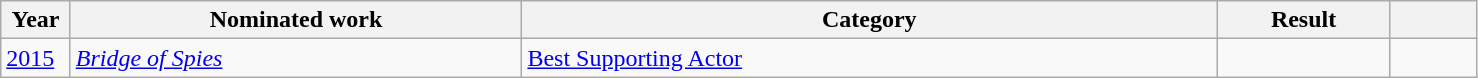<table class=wikitable>
<tr>
<th width=4%>Year</th>
<th width=26%>Nominated work</th>
<th width=40%>Category</th>
<th width=10%>Result</th>
<th width=5%></th>
</tr>
<tr>
<td><a href='#'>2015</a></td>
<td><em><a href='#'>Bridge of Spies</a></em></td>
<td><a href='#'>Best Supporting Actor</a></td>
<td></td>
<td style="text-align:center;"></td>
</tr>
</table>
